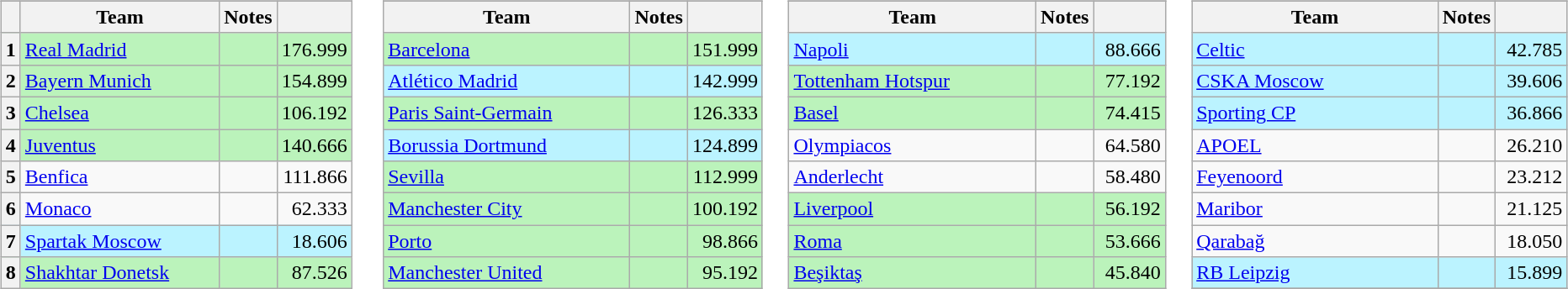<table>
<tr valign=top>
<td><br><table class="wikitable">
<tr>
</tr>
<tr>
<th></th>
<th width=160>Team</th>
<th>Notes</th>
<th width=50></th>
</tr>
<tr bgcolor=#BBF3BB>
<th>1</th>
<td> <a href='#'>Real Madrid</a></td>
<td></td>
<td align=right>176.999</td>
</tr>
<tr bgcolor=#BBF3BB>
<th>2</th>
<td> <a href='#'>Bayern Munich</a></td>
<td></td>
<td align=right>154.899</td>
</tr>
<tr bgcolor=#BBF3BB>
<th>3</th>
<td> <a href='#'>Chelsea</a></td>
<td></td>
<td align=right>106.192</td>
</tr>
<tr bgcolor=#BBF3BB>
<th>4</th>
<td> <a href='#'>Juventus</a></td>
<td></td>
<td align=right>140.666</td>
</tr>
<tr>
<th>5</th>
<td> <a href='#'>Benfica</a></td>
<td></td>
<td align=right>111.866</td>
</tr>
<tr>
<th>6</th>
<td> <a href='#'>Monaco</a></td>
<td></td>
<td align=right>62.333</td>
</tr>
<tr bgcolor=#BBF3FF>
<th>7</th>
<td> <a href='#'>Spartak Moscow</a></td>
<td></td>
<td align=right>18.606</td>
</tr>
<tr bgcolor=#BBF3BB>
<th>8</th>
<td> <a href='#'>Shakhtar Donetsk</a></td>
<td></td>
<td align=right>87.526</td>
</tr>
</table>
</td>
<td></td>
<td><br><table class="wikitable">
<tr>
</tr>
<tr>
<th width=200>Team</th>
<th>Notes</th>
<th width=50></th>
</tr>
<tr bgcolor=#BBF3BB>
<td> <a href='#'>Barcelona</a></td>
<td></td>
<td align=right>151.999</td>
</tr>
<tr bgcolor=#BBF3FF>
<td> <a href='#'>Atlético Madrid</a></td>
<td></td>
<td align=right>142.999</td>
</tr>
<tr bgcolor=#BBF3BB>
<td> <a href='#'>Paris Saint-Germain</a></td>
<td></td>
<td align=right>126.333</td>
</tr>
<tr bgcolor=#BBF3FF>
<td> <a href='#'>Borussia Dortmund</a></td>
<td></td>
<td align=right>124.899</td>
</tr>
<tr bgcolor=#BBF3BB>
<td> <a href='#'>Sevilla</a></td>
<td></td>
<td align=right>112.999</td>
</tr>
<tr bgcolor=#BBF3BB>
<td> <a href='#'>Manchester City</a></td>
<td></td>
<td align=right>100.192</td>
</tr>
<tr bgcolor=#BBF3BB>
<td> <a href='#'>Porto</a></td>
<td></td>
<td align=right>98.866</td>
</tr>
<tr bgcolor=#BBF3BB>
<td> <a href='#'>Manchester United</a></td>
<td></td>
<td align=right>95.192</td>
</tr>
</table>
</td>
<td><br><table class="wikitable">
<tr>
</tr>
<tr>
<th width=200>Team</th>
<th>Notes</th>
<th width=50></th>
</tr>
<tr bgcolor=#BBF3FF>
<td> <a href='#'>Napoli</a></td>
<td></td>
<td align=right>88.666</td>
</tr>
<tr bgcolor=#BBF3BB>
<td> <a href='#'>Tottenham Hotspur</a></td>
<td></td>
<td align=right>77.192</td>
</tr>
<tr bgcolor=#BBF3BB>
<td> <a href='#'>Basel</a></td>
<td></td>
<td align=right>74.415</td>
</tr>
<tr>
<td> <a href='#'>Olympiacos</a></td>
<td></td>
<td align=right>64.580</td>
</tr>
<tr>
<td> <a href='#'>Anderlecht</a></td>
<td></td>
<td align=right>58.480</td>
</tr>
<tr bgcolor=#BBF3BB>
<td> <a href='#'>Liverpool</a></td>
<td></td>
<td align=right>56.192</td>
</tr>
<tr bgcolor=#BBF3BB>
<td> <a href='#'>Roma</a></td>
<td></td>
<td align=right>53.666</td>
</tr>
<tr bgcolor=#BBF3BB>
<td> <a href='#'>Beşiktaş</a></td>
<td></td>
<td align=right>45.840</td>
</tr>
</table>
</td>
<td><br><table class="wikitable">
<tr>
</tr>
<tr>
<th width=200>Team</th>
<th>Notes</th>
<th width=50></th>
</tr>
<tr bgcolor=#BBF3FF>
<td> <a href='#'>Celtic</a></td>
<td></td>
<td align=right>42.785</td>
</tr>
<tr bgcolor=#BBF3FF>
<td> <a href='#'>CSKA Moscow</a></td>
<td></td>
<td align=right>39.606</td>
</tr>
<tr bgcolor=#BBF3FF>
<td> <a href='#'>Sporting CP</a></td>
<td></td>
<td align=right>36.866</td>
</tr>
<tr>
<td> <a href='#'>APOEL</a></td>
<td></td>
<td align=right>26.210</td>
</tr>
<tr>
<td> <a href='#'>Feyenoord</a></td>
<td></td>
<td align=right>23.212</td>
</tr>
<tr>
<td> <a href='#'>Maribor</a></td>
<td></td>
<td align=right>21.125</td>
</tr>
<tr>
<td> <a href='#'>Qarabağ</a></td>
<td></td>
<td align=right>18.050</td>
</tr>
<tr bgcolor=#BBF3FF>
<td> <a href='#'>RB Leipzig</a></td>
<td></td>
<td align=right>15.899</td>
</tr>
<tr>
</tr>
</table>
</td>
</tr>
</table>
